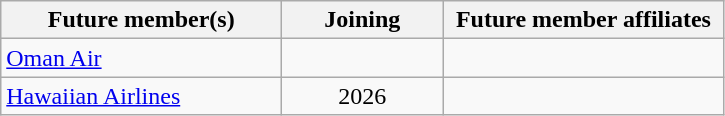<table class="wikitable sortable toccolours">
<tr>
<th style="width:180px;">Future member(s)</th>
<th style="width:100px;">Joining</th>
<th style="width:180px;">Future member affiliates</th>
</tr>
<tr>
<td> <a href='#'>Oman Air</a></td>
<td align="center"></td>
<td></td>
</tr>
<tr>
<td> <a href='#'>Hawaiian Airlines</a></td>
<td align="center">2026</td>
<td><br></td>
</tr>
</table>
